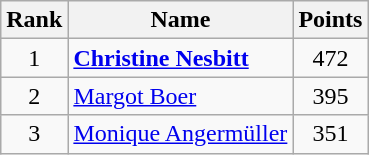<table class="wikitable" border="1">
<tr>
<th width=30>Rank</th>
<th>Name</th>
<th width=25>Points</th>
</tr>
<tr align=center>
<td>1</td>
<td align=left> <strong><a href='#'>Christine Nesbitt</a></strong></td>
<td>472</td>
</tr>
<tr align=center>
<td>2</td>
<td align=left> <a href='#'>Margot Boer</a></td>
<td>395</td>
</tr>
<tr align=center>
<td>3</td>
<td align=left> <a href='#'>Monique Angermüller</a></td>
<td>351</td>
</tr>
</table>
